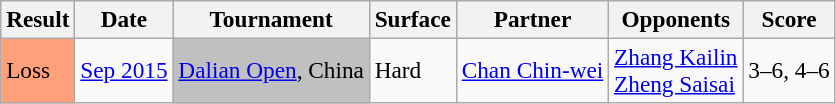<table class="sortable wikitable" style=font-size:97%>
<tr>
<th>Result</th>
<th>Date</th>
<th>Tournament</th>
<th>Surface</th>
<th>Partner</th>
<th>Opponents</th>
<th class="unsortable">Score</th>
</tr>
<tr>
<td style="background:#ffa07a;">Loss</td>
<td><a href='#'>Sep 2015</a></td>
<td style="background:silver;"><a href='#'>Dalian Open</a>, China</td>
<td>Hard</td>
<td> <a href='#'>Chan Chin-wei</a></td>
<td> <a href='#'>Zhang Kailin</a> <br>  <a href='#'>Zheng Saisai</a></td>
<td>3–6, 4–6</td>
</tr>
</table>
